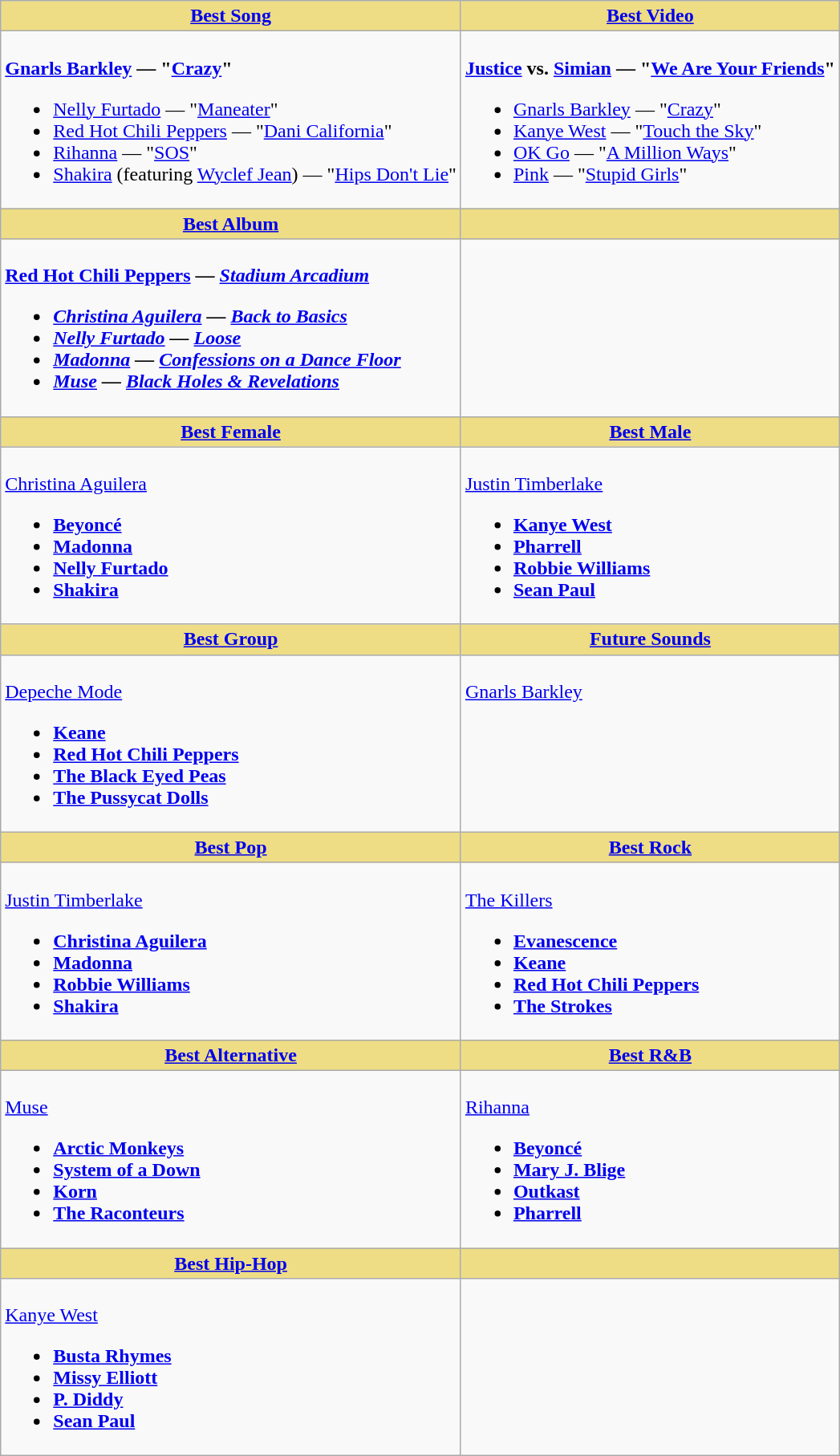<table class=wikitable style="width=100%">
<tr>
<th style="background:#EEDD85; width=50%"><a href='#'>Best Song</a></th>
<th style="background:#EEDD85; width=50%"><a href='#'>Best Video</a></th>
</tr>
<tr>
<td valign="top"><br><strong><a href='#'>Gnarls Barkley</a> — "<a href='#'>Crazy</a>"</strong><ul><li><a href='#'>Nelly Furtado</a> — "<a href='#'>Maneater</a>"</li><li><a href='#'>Red Hot Chili Peppers</a> — "<a href='#'>Dani California</a>"</li><li><a href='#'>Rihanna</a> — "<a href='#'>SOS</a>"</li><li><a href='#'>Shakira</a> (featuring <a href='#'>Wyclef Jean</a>) — "<a href='#'>Hips Don't Lie</a>"</li></ul></td>
<td valign="top"><br><strong><a href='#'>Justice</a> vs. <a href='#'>Simian</a> — "<a href='#'>We Are Your Friends</a>"</strong><ul><li><a href='#'>Gnarls Barkley</a> — "<a href='#'>Crazy</a>"</li><li><a href='#'>Kanye West</a> — "<a href='#'>Touch the Sky</a>"</li><li><a href='#'>OK Go</a> — "<a href='#'>A Million Ways</a>"</li><li><a href='#'>Pink</a> — "<a href='#'>Stupid Girls</a>"</li></ul></td>
</tr>
<tr>
<th style="background:#EEDD85; width=50%"><a href='#'>Best Album</a></th>
<th style="background:#EEDD85; width=50%"></th>
</tr>
<tr>
<td valign="top"><br><strong><a href='#'>Red Hot Chili Peppers</a> — <em><a href='#'>Stadium Arcadium</a><strong><em><ul><li><a href='#'>Christina Aguilera</a> — </em><a href='#'>Back to Basics</a><em></li><li><a href='#'>Nelly Furtado</a> — </em><a href='#'>Loose</a><em></li><li><a href='#'>Madonna</a> — </em><a href='#'>Confessions on a Dance Floor</a><em></li><li><a href='#'>Muse</a> — </em><a href='#'>Black Holes & Revelations</a><em></li></ul></td>
<td valign="top"></td>
</tr>
<tr>
<th style="background:#EEDD85; width=50%"><a href='#'>Best Female</a></th>
<th style="background:#EEDD85; width=50%"><a href='#'>Best Male</a></th>
</tr>
<tr>
<td valign="top"><br></strong><a href='#'>Christina Aguilera</a><strong><ul><li><a href='#'>Beyoncé</a></li><li><a href='#'>Madonna</a></li><li><a href='#'>Nelly Furtado</a></li><li><a href='#'>Shakira</a></li></ul></td>
<td valign="top"><br></strong><a href='#'>Justin Timberlake</a><strong><ul><li><a href='#'>Kanye West</a></li><li><a href='#'>Pharrell</a></li><li><a href='#'>Robbie Williams</a></li><li><a href='#'>Sean Paul</a></li></ul></td>
</tr>
<tr>
<th style="background:#EEDD85; width=50%"><a href='#'>Best Group</a></th>
<th style="background:#EEDD85; width=50%"><a href='#'>Future Sounds</a></th>
</tr>
<tr>
<td valign="top"><br></strong><a href='#'>Depeche Mode</a><strong><ul><li><a href='#'>Keane</a></li><li><a href='#'>Red Hot Chili Peppers</a></li><li><a href='#'>The Black Eyed Peas</a></li><li><a href='#'>The Pussycat Dolls</a></li></ul></td>
<td valign="top"><br></strong><a href='#'>Gnarls Barkley</a><strong></td>
</tr>
<tr>
<th style="background:#EEDD85; width=50%"><a href='#'>Best Pop</a></th>
<th style="background:#EEDD85; width=50%"><a href='#'>Best Rock</a></th>
</tr>
<tr>
<td valign="top"><br></strong><a href='#'>Justin Timberlake</a><strong><ul><li><a href='#'>Christina Aguilera</a></li><li><a href='#'>Madonna</a></li><li><a href='#'>Robbie Williams</a></li><li><a href='#'>Shakira</a></li></ul></td>
<td valign="top"><br></strong><a href='#'>The Killers</a><strong><ul><li><a href='#'>Evanescence</a></li><li><a href='#'>Keane</a></li><li><a href='#'>Red Hot Chili Peppers</a></li><li><a href='#'>The Strokes</a></li></ul></td>
</tr>
<tr>
<th style="background:#EEDD85; width=50%"><a href='#'>Best Alternative</a></th>
<th style="background:#EEDD85; width=50%"><a href='#'>Best R&B</a></th>
</tr>
<tr>
<td valign="top"><br></strong><a href='#'>Muse</a><strong><ul><li><a href='#'>Arctic Monkeys</a></li><li><a href='#'>System of a Down</a></li><li><a href='#'>Korn</a></li><li><a href='#'>The Raconteurs</a></li></ul></td>
<td valign="top"><br></strong><a href='#'>Rihanna</a><strong><ul><li><a href='#'>Beyoncé</a></li><li><a href='#'>Mary J. Blige</a></li><li><a href='#'>Outkast</a></li><li><a href='#'>Pharrell</a></li></ul></td>
</tr>
<tr>
<th style="background:#EEDD85; width=50%"><a href='#'>Best Hip-Hop</a></th>
<th style="background:#EEDD85; width=50%"></th>
</tr>
<tr>
<td valign="top"><br></strong><a href='#'>Kanye West</a><strong><ul><li><a href='#'>Busta Rhymes</a></li><li><a href='#'>Missy Elliott</a></li><li><a href='#'>P. Diddy</a></li><li><a href='#'>Sean Paul</a></li></ul></td>
<td valign="top"></td>
</tr>
</table>
